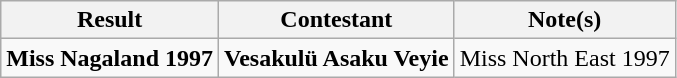<table class="wikitable">
<tr>
<th>Result</th>
<th>Contestant</th>
<th>Note(s)</th>
</tr>
<tr>
<td><strong>Miss Nagaland 1997</strong></td>
<td><strong>Vesakulü Asaku Veyie</strong></td>
<td>Miss North East 1997</td>
</tr>
</table>
